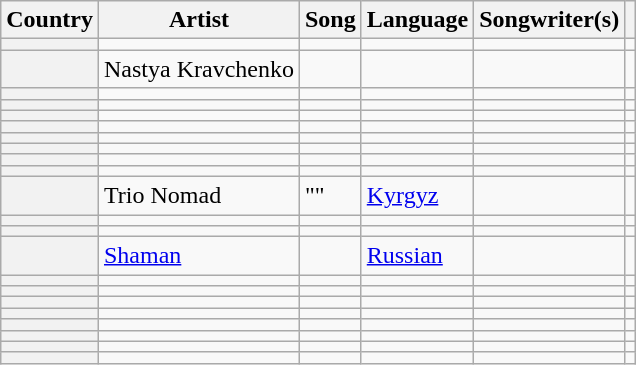<table class="wikitable plainrowheaders">
<tr>
<th scope="col">Country</th>
<th scope="col">Artist</th>
<th scope="col">Song</th>
<th scope="col">Language</th>
<th scope="col">Songwriter(s)</th>
<th scope="col"></th>
</tr>
<tr>
<th scope="row"></th>
<td></td>
<td></td>
<td></td>
<td></td>
<td></td>
</tr>
<tr>
<th scope="row"></th>
<td>Nastya Kravchenko</td>
<td></td>
<td></td>
<td></td>
<td></td>
</tr>
<tr>
<th scope="row"></th>
<td></td>
<td></td>
<td></td>
<td></td>
<td></td>
</tr>
<tr>
<th scope="row"></th>
<td></td>
<td></td>
<td></td>
<td></td>
<td></td>
</tr>
<tr>
<th scope="row"></th>
<td></td>
<td></td>
<td></td>
<td></td>
<td></td>
</tr>
<tr>
<th scope="row"></th>
<td></td>
<td></td>
<td></td>
<td></td>
<td></td>
</tr>
<tr>
<th scope="row"></th>
<td></td>
<td></td>
<td></td>
<td></td>
<td></td>
</tr>
<tr>
<th scope="row"></th>
<td></td>
<td></td>
<td></td>
<td></td>
<td></td>
</tr>
<tr>
<th scope="row"></th>
<td></td>
<td></td>
<td></td>
<td></td>
<td></td>
</tr>
<tr>
<th scope="row"></th>
<td></td>
<td></td>
<td></td>
<td></td>
<td></td>
</tr>
<tr>
<th scope="row"></th>
<td>Trio Nomad</td>
<td>""</td>
<td><a href='#'>Kyrgyz</a></td>
<td></td>
<td></td>
</tr>
<tr>
<th scope="row"></th>
<td></td>
<td></td>
<td></td>
<td></td>
<td></td>
</tr>
<tr>
<th scope="row"></th>
<td></td>
<td></td>
<td></td>
<td></td>
<td></td>
</tr>
<tr>
<th scope="row"></th>
<td><a href='#'>Shaman</a></td>
<td></td>
<td><a href='#'>Russian</a></td>
<td></td>
<td></td>
</tr>
<tr>
<th scope="row"></th>
<td></td>
<td></td>
<td></td>
<td></td>
<td></td>
</tr>
<tr>
<th scope="row"></th>
<td></td>
<td></td>
<td></td>
<td></td>
<td></td>
</tr>
<tr>
<th scope="row"></th>
<td></td>
<td></td>
<td></td>
<td></td>
<td></td>
</tr>
<tr>
<th scope="row"></th>
<td></td>
<td></td>
<td></td>
<td></td>
<td></td>
</tr>
<tr>
<th scope="row"></th>
<td></td>
<td></td>
<td></td>
<td></td>
<td></td>
</tr>
<tr>
<th scope="row"></th>
<td></td>
<td></td>
<td></td>
<td></td>
<td></td>
</tr>
<tr>
<th scope="row"></th>
<td></td>
<td></td>
<td></td>
<td></td>
<td></td>
</tr>
<tr>
<th scope="row"></th>
<td></td>
<td></td>
<td></td>
<td></td>
<td></td>
</tr>
</table>
